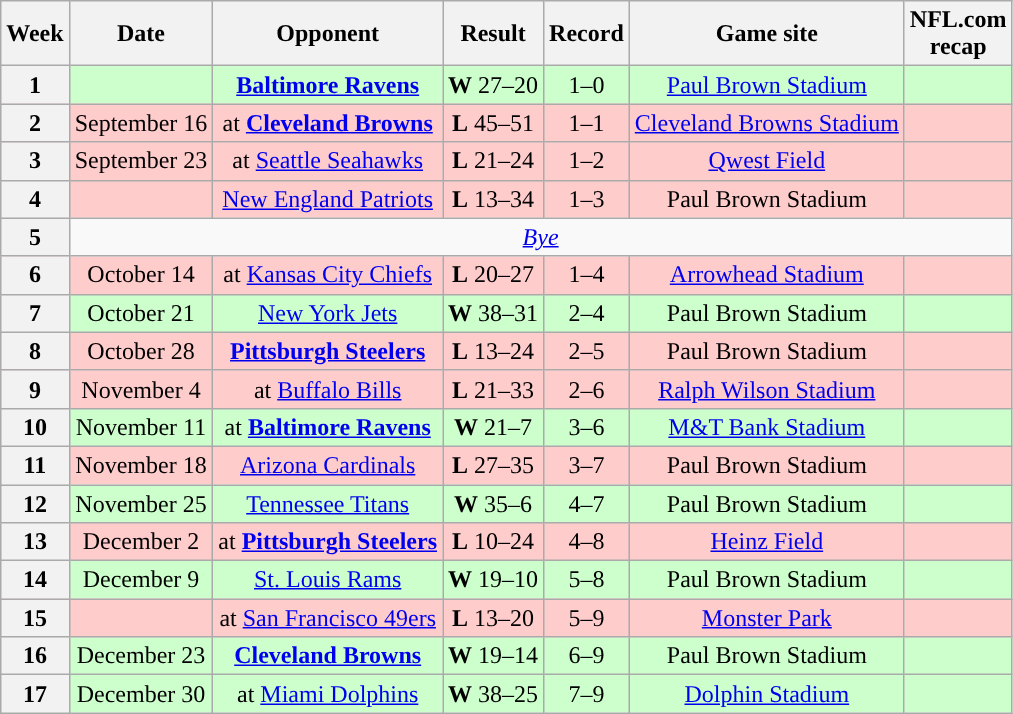<table class="wikitable" style="text-align:center">
<tr>
<th>Week</th>
<th>Date</th>
<th>Opponent</th>
<th>Result</th>
<th>Record</th>
<th>Game site</th>
<th>NFL.com<br>recap</th>
</tr>
<tr bgcolor="#cfc">
<th>1</th>
<td></td>
<td><strong><a href='#'>Baltimore Ravens</a></strong></td>
<td><strong>W</strong> 27–20</td>
<td>1–0</td>
<td><a href='#'>Paul Brown Stadium</a></td>
<td></td>
</tr>
<tr bgcolor="#fcc">
<th>2</th>
<td>September 16</td>
<td>at <strong><a href='#'>Cleveland Browns</a></strong></td>
<td><strong>L</strong> 45–51</td>
<td>1–1</td>
<td><a href='#'>Cleveland Browns Stadium</a></td>
<td></td>
</tr>
<tr bgcolor="#fcc">
<th>3</th>
<td>September 23</td>
<td>at <a href='#'>Seattle Seahawks</a></td>
<td><strong>L</strong> 21–24</td>
<td>1–2</td>
<td><a href='#'>Qwest Field</a></td>
<td></td>
</tr>
<tr bgcolor="#fcc">
<th>4</th>
<td></td>
<td><a href='#'>New England Patriots</a></td>
<td><strong>L</strong> 13–34</td>
<td>1–3</td>
<td>Paul Brown Stadium</td>
<td></td>
</tr>
<tr>
<th>5</th>
<td colSpan=6 align="center"><em><a href='#'>Bye</a></em></td>
</tr>
<tr bgcolor="#fcc">
<th>6</th>
<td>October 14</td>
<td>at <a href='#'>Kansas City Chiefs</a></td>
<td><strong>L</strong> 20–27</td>
<td>1–4</td>
<td><a href='#'>Arrowhead Stadium</a></td>
<td></td>
</tr>
<tr bgcolor="#cfc">
<th>7</th>
<td>October 21</td>
<td><a href='#'>New York Jets</a></td>
<td><strong>W</strong> 38–31</td>
<td>2–4</td>
<td>Paul Brown Stadium</td>
<td></td>
</tr>
<tr bgcolor="#fcc">
<th>8</th>
<td>October 28</td>
<td><strong><a href='#'>Pittsburgh Steelers</a></strong></td>
<td><strong>L</strong> 13–24</td>
<td>2–5</td>
<td>Paul Brown Stadium</td>
<td></td>
</tr>
<tr bgcolor="#fcc">
<th>9</th>
<td>November 4</td>
<td>at <a href='#'>Buffalo Bills</a></td>
<td><strong>L</strong> 21–33</td>
<td>2–6</td>
<td><a href='#'>Ralph Wilson Stadium</a></td>
<td></td>
</tr>
<tr bgcolor="#cfc">
<th>10</th>
<td>November 11</td>
<td>at <strong><a href='#'>Baltimore Ravens</a></strong></td>
<td><strong>W</strong> 21–7</td>
<td>3–6</td>
<td><a href='#'>M&T Bank Stadium</a></td>
<td></td>
</tr>
<tr bgcolor="#fcc">
<th>11</th>
<td>November 18</td>
<td><a href='#'>Arizona Cardinals</a></td>
<td><strong>L</strong> 27–35</td>
<td>3–7</td>
<td>Paul Brown Stadium</td>
<td></td>
</tr>
<tr bgcolor="#cfc">
<th>12</th>
<td>November 25</td>
<td><a href='#'>Tennessee Titans</a></td>
<td><strong>W</strong> 35–6</td>
<td>4–7</td>
<td>Paul Brown Stadium</td>
<td></td>
</tr>
<tr bgcolor="#fcc">
<th>13</th>
<td>December 2</td>
<td>at <strong><a href='#'>Pittsburgh Steelers</a></strong></td>
<td><strong>L</strong> 10–24</td>
<td>4–8</td>
<td><a href='#'>Heinz Field</a></td>
<td></td>
</tr>
<tr bgcolor="#cfc">
<th>14</th>
<td>December 9</td>
<td><a href='#'>St. Louis Rams</a></td>
<td><strong>W</strong> 19–10</td>
<td>5–8</td>
<td>Paul Brown Stadium</td>
<td></td>
</tr>
<tr bgcolor="#fcc">
<th>15</th>
<td></td>
<td>at <a href='#'>San Francisco 49ers</a></td>
<td><strong>L</strong> 13–20</td>
<td>5–9</td>
<td><a href='#'>Monster Park</a></td>
<td></td>
</tr>
<tr bgcolor="#cfc">
<th>16</th>
<td>December 23</td>
<td><strong><a href='#'>Cleveland Browns</a></strong></td>
<td><strong>W</strong> 19–14</td>
<td>6–9</td>
<td>Paul Brown Stadium</td>
<td></td>
</tr>
<tr bgcolor="#cfc">
<th>17</th>
<td>December 30</td>
<td>at <a href='#'>Miami Dolphins</a></td>
<td><strong>W</strong> 38–25</td>
<td>7–9</td>
<td><a href='#'>Dolphin Stadium</a></td>
<td></td>
</tr>
</table>
